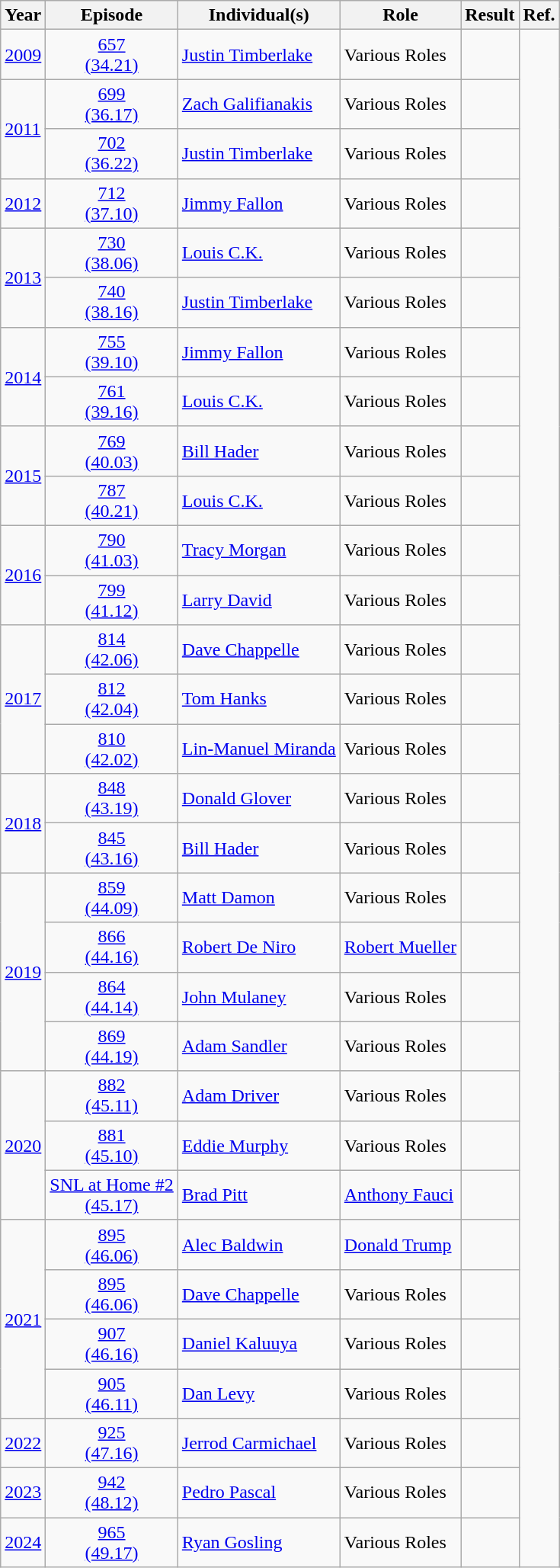<table class="wikitable">
<tr>
<th>Year</th>
<th>Episode</th>
<th>Individual(s)</th>
<th>Role</th>
<th>Result</th>
<th>Ref.</th>
</tr>
<tr>
<td><a href='#'>2009</a></td>
<td align="center"><a href='#'>657 <br> (34.21)</a></td>
<td><a href='#'>Justin Timberlake</a></td>
<td>Various Roles</td>
<td></td>
<td rowspan="31" align="center"></td>
</tr>
<tr>
<td rowspan="2"><a href='#'>2011</a></td>
<td align="center"><a href='#'>699 <br> (36.17)</a></td>
<td><a href='#'>Zach Galifianakis</a></td>
<td>Various Roles</td>
<td></td>
</tr>
<tr>
<td align="center"><a href='#'>702 <br> (36.22)</a></td>
<td><a href='#'>Justin Timberlake</a></td>
<td>Various Roles</td>
<td></td>
</tr>
<tr>
<td><a href='#'>2012</a></td>
<td align="center"><a href='#'>712 <br> (37.10)</a></td>
<td><a href='#'>Jimmy Fallon</a></td>
<td>Various Roles</td>
<td></td>
</tr>
<tr>
<td rowspan="2"><a href='#'>2013</a></td>
<td align="center"><a href='#'>730 <br> (38.06)</a></td>
<td><a href='#'>Louis C.K.</a></td>
<td>Various Roles</td>
<td></td>
</tr>
<tr>
<td align="center"><a href='#'>740 <br> (38.16)</a></td>
<td><a href='#'>Justin Timberlake</a></td>
<td>Various Roles</td>
<td></td>
</tr>
<tr>
<td rowspan="2"><a href='#'>2014</a></td>
<td align="center"><a href='#'>755 <br> (39.10)</a></td>
<td><a href='#'>Jimmy Fallon</a></td>
<td>Various Roles</td>
<td></td>
</tr>
<tr>
<td align="center"><a href='#'>761 <br> (39.16)</a></td>
<td><a href='#'>Louis C.K.</a></td>
<td>Various Roles</td>
<td></td>
</tr>
<tr>
<td rowspan="2"><a href='#'>2015</a></td>
<td align="center"><a href='#'>769 <br> (40.03)</a></td>
<td><a href='#'>Bill Hader</a></td>
<td>Various Roles</td>
<td></td>
</tr>
<tr>
<td align="center"><a href='#'>787 <br> (40.21)</a></td>
<td><a href='#'>Louis C.K.</a></td>
<td>Various Roles</td>
<td></td>
</tr>
<tr>
<td rowspan="2"><a href='#'>2016</a></td>
<td align="center"><a href='#'>790 <br> (41.03)</a></td>
<td><a href='#'>Tracy Morgan</a></td>
<td>Various Roles</td>
<td></td>
</tr>
<tr>
<td align="center"><a href='#'>799 <br> (41.12)</a></td>
<td><a href='#'>Larry David</a></td>
<td>Various Roles</td>
<td></td>
</tr>
<tr>
<td rowspan="3"><a href='#'>2017</a></td>
<td align="center"><a href='#'>814 <br> (42.06)</a></td>
<td><a href='#'>Dave Chappelle</a></td>
<td>Various Roles</td>
<td></td>
</tr>
<tr>
<td align="center"><a href='#'>812 <br> (42.04)</a></td>
<td><a href='#'>Tom Hanks</a></td>
<td>Various Roles</td>
<td></td>
</tr>
<tr>
<td align="center"><a href='#'>810 <br> (42.02)</a></td>
<td><a href='#'>Lin-Manuel Miranda</a></td>
<td>Various Roles</td>
<td></td>
</tr>
<tr>
<td rowspan="2"><a href='#'>2018</a></td>
<td align="center"><a href='#'>848 <br> (43.19)</a></td>
<td><a href='#'>Donald Glover</a></td>
<td>Various Roles</td>
<td></td>
</tr>
<tr>
<td align="center"><a href='#'>845 <br> (43.16)</a></td>
<td><a href='#'>Bill Hader</a></td>
<td>Various Roles</td>
<td></td>
</tr>
<tr>
<td rowspan="4"><a href='#'>2019</a></td>
<td align="center"><a href='#'>859 <br> (44.09)</a></td>
<td><a href='#'>Matt Damon</a></td>
<td>Various Roles</td>
<td></td>
</tr>
<tr>
<td align="center"><a href='#'>866 <br> (44.16)</a></td>
<td><a href='#'>Robert De Niro</a></td>
<td><a href='#'>Robert Mueller</a></td>
<td></td>
</tr>
<tr>
<td align="center"><a href='#'>864 <br> (44.14)</a></td>
<td><a href='#'>John Mulaney</a></td>
<td>Various Roles</td>
<td></td>
</tr>
<tr>
<td align="center"><a href='#'>869 <br> (44.19)</a></td>
<td><a href='#'>Adam Sandler</a></td>
<td>Various Roles</td>
<td></td>
</tr>
<tr>
<td rowspan="3"><a href='#'>2020</a></td>
<td align="center"><a href='#'>882 <br> (45.11)</a></td>
<td><a href='#'>Adam Driver</a></td>
<td>Various Roles</td>
<td></td>
</tr>
<tr>
<td align="center"><a href='#'>881 <br> (45.10)</a></td>
<td><a href='#'>Eddie Murphy</a></td>
<td>Various Roles</td>
<td></td>
</tr>
<tr>
<td align="center"><a href='#'>SNL at Home #2 <br> (45.17)</a></td>
<td><a href='#'>Brad Pitt</a></td>
<td><a href='#'>Anthony Fauci</a></td>
<td></td>
</tr>
<tr>
<td rowspan="4"><a href='#'>2021</a></td>
<td align="center"><a href='#'>895 <br> (46.06)</a></td>
<td><a href='#'>Alec Baldwin</a></td>
<td><a href='#'>Donald Trump</a></td>
<td></td>
</tr>
<tr>
<td align="center"><a href='#'>895 <br> (46.06)</a></td>
<td><a href='#'>Dave Chappelle</a></td>
<td>Various Roles</td>
<td></td>
</tr>
<tr>
<td align="center"><a href='#'>907 <br> (46.16)</a></td>
<td><a href='#'>Daniel Kaluuya</a></td>
<td>Various Roles</td>
<td></td>
</tr>
<tr>
<td align="center"><a href='#'>905 <br> (46.11)</a></td>
<td><a href='#'>Dan Levy</a></td>
<td>Various Roles</td>
<td></td>
</tr>
<tr>
<td><a href='#'>2022</a></td>
<td align="center"><a href='#'>925 <br> (47.16)</a></td>
<td><a href='#'>Jerrod Carmichael</a></td>
<td>Various Roles</td>
<td></td>
</tr>
<tr>
<td><a href='#'>2023</a></td>
<td align="center"><a href='#'>942 <br> (48.12)</a></td>
<td><a href='#'>Pedro Pascal</a></td>
<td>Various Roles</td>
<td></td>
</tr>
<tr>
<td><a href='#'>2024</a></td>
<td align="center"><a href='#'>965 <br> (49.17)</a></td>
<td><a href='#'>Ryan Gosling</a></td>
<td>Various Roles</td>
<td></td>
</tr>
</table>
